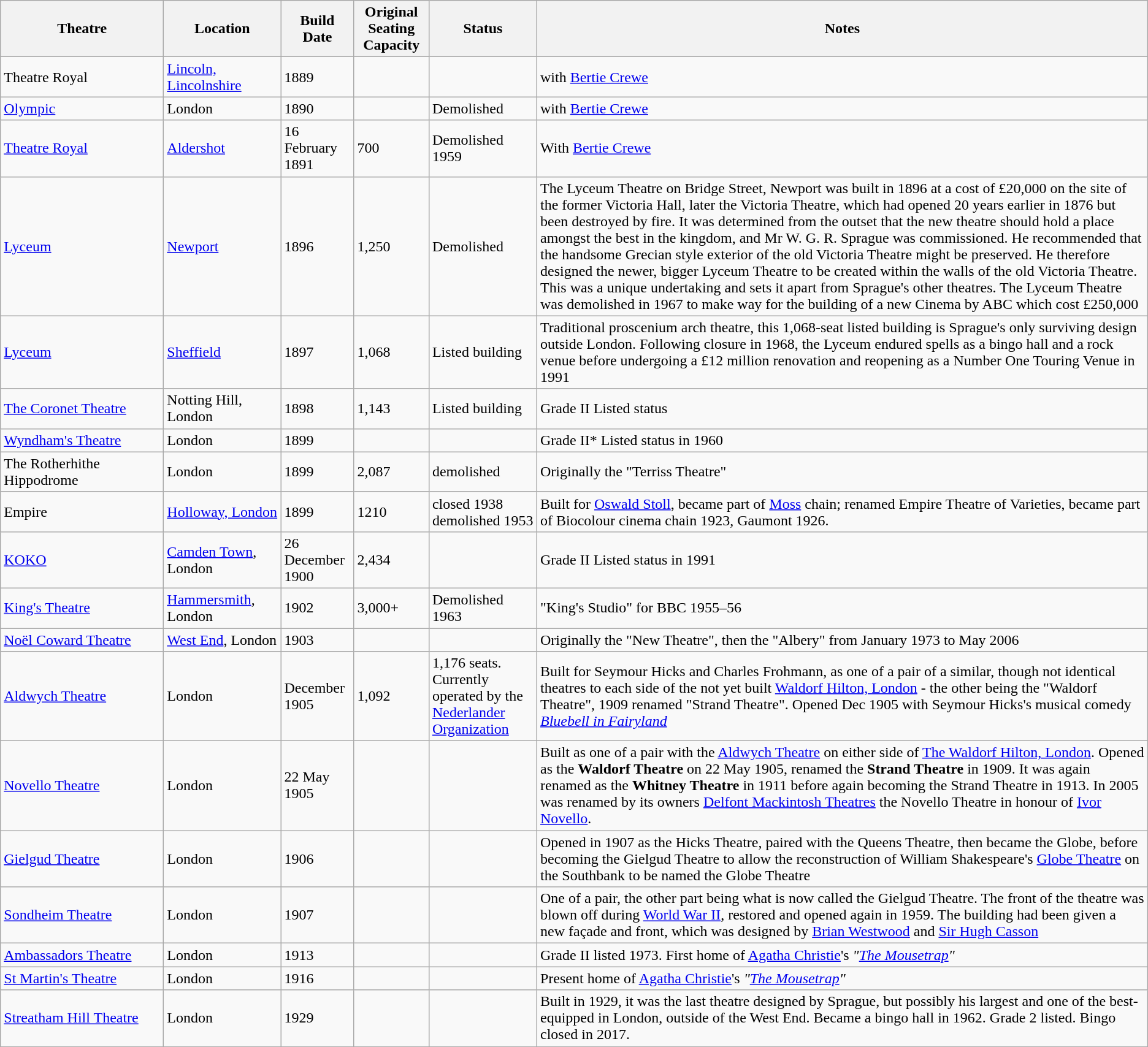<table class="wikitable">
<tr>
<th width="170" align=center>Theatre</th>
<th width="120" align=center>Location</th>
<th align=center>Build Date</th>
<th align=center>Original Seating Capacity</th>
<th width="110" align=center>Status</th>
<th align=center>Notes</th>
</tr>
<tr>
<td>Theatre Royal</td>
<td><a href='#'>Lincoln, Lincolnshire</a></td>
<td>1889</td>
<td></td>
<td></td>
<td>with <a href='#'>Bertie Crewe</a></td>
</tr>
<tr>
<td><a href='#'>Olympic</a></td>
<td>London</td>
<td>1890</td>
<td></td>
<td>Demolished</td>
<td>with <a href='#'>Bertie Crewe</a></td>
</tr>
<tr>
<td><a href='#'>Theatre Royal</a></td>
<td><a href='#'>Aldershot</a></td>
<td>16 February 1891</td>
<td>700</td>
<td>Demolished 1959</td>
<td>With <a href='#'>Bertie Crewe</a></td>
</tr>
<tr>
<td><a href='#'>Lyceum</a></td>
<td><a href='#'>Newport</a></td>
<td>1896</td>
<td>1,250</td>
<td>Demolished</td>
<td>The Lyceum Theatre on Bridge Street, Newport was built in 1896 at a cost of £20,000 on the site of the former Victoria Hall, later the Victoria Theatre, which had opened 20 years earlier in 1876 but been destroyed by fire. It was determined from the outset that the new theatre should hold a place amongst the best in the kingdom, and Mr W. G. R. Sprague was commissioned. He recommended that the handsome Grecian style exterior of the old Victoria Theatre might be preserved. He therefore designed the newer, bigger Lyceum Theatre to be created within the walls of the old Victoria Theatre. This was a unique undertaking and sets it apart from Sprague's other theatres. The Lyceum Theatre was demolished in 1967 to make way for the building of a new Cinema by ABC which cost £250,000</td>
</tr>
<tr>
<td><a href='#'>Lyceum</a></td>
<td><a href='#'>Sheffield</a></td>
<td>1897</td>
<td>1,068</td>
<td>Listed building</td>
<td>Traditional proscenium arch theatre, this 1,068-seat listed building is Sprague's only surviving design outside London. Following closure in 1968, the Lyceum endured spells as a bingo hall and a rock venue before undergoing a £12 million renovation and reopening as a Number One Touring Venue in 1991 </td>
</tr>
<tr>
<td><a href='#'>The Coronet Theatre</a></td>
<td>Notting Hill, London</td>
<td>1898</td>
<td>1,143</td>
<td>Listed building</td>
<td>Grade II Listed status</td>
</tr>
<tr>
<td><a href='#'>Wyndham's Theatre</a></td>
<td>London</td>
<td>1899</td>
<td></td>
<td></td>
<td>Grade II* Listed status in 1960</td>
</tr>
<tr>
<td>The Rotherhithe Hippodrome</td>
<td>London</td>
<td>1899</td>
<td>2,087</td>
<td>demolished</td>
<td>Originally the "Terriss Theatre" </td>
</tr>
<tr>
<td>Empire</td>
<td><a href='#'>Holloway, London</a></td>
<td>1899</td>
<td>1210</td>
<td>closed 1938 demolished 1953</td>
<td>Built for <a href='#'>Oswald Stoll</a>, became part of <a href='#'>Moss</a> chain; renamed Empire Theatre of Varieties, became part of Biocolour cinema chain 1923, Gaumont 1926.</td>
</tr>
<tr>
<td><a href='#'>KOKO</a></td>
<td><a href='#'>Camden Town</a>, London</td>
<td>26 December 1900</td>
<td>2,434</td>
<td></td>
<td>Grade II Listed status in 1991</td>
</tr>
<tr>
<td><a href='#'>King's Theatre</a></td>
<td><a href='#'>Hammersmith</a>, London</td>
<td>1902</td>
<td>3,000+</td>
<td>Demolished 1963</td>
<td>"King's Studio" for BBC 1955–56</td>
</tr>
<tr>
<td><a href='#'>Noël Coward Theatre</a></td>
<td><a href='#'>West End</a>, London</td>
<td>1903</td>
<td></td>
<td></td>
<td>Originally the "New Theatre", then the "Albery" from January 1973 to May 2006</td>
</tr>
<tr>
<td><a href='#'>Aldwych Theatre</a></td>
<td>London</td>
<td>December 1905</td>
<td>1,092</td>
<td>1,176 seats. Currently operated by the <a href='#'>Nederlander Organization</a></td>
<td>Built for Seymour Hicks and Charles Frohmann, as one of a pair of a similar, though not identical theatres to each side of the not yet built <a href='#'>Waldorf Hilton, London</a> - the other being the "Waldorf Theatre", 1909 renamed "Strand Theatre". Opened Dec 1905 with Seymour Hicks's musical comedy <em><a href='#'>Bluebell in Fairyland</a></em></td>
</tr>
<tr>
<td><a href='#'>Novello Theatre</a></td>
<td>London</td>
<td>22 May 1905</td>
<td></td>
<td></td>
<td>Built as one of a pair with the <a href='#'>Aldwych Theatre</a> on either side of <a href='#'>The Waldorf Hilton, London</a>. Opened as the <strong>Waldorf Theatre</strong> on 22 May 1905, renamed the <strong>Strand Theatre</strong> in 1909. It was again renamed as the <strong>Whitney Theatre</strong> in 1911 before again becoming the Strand Theatre in 1913.  In 2005 was renamed by its owners <a href='#'>Delfont Mackintosh Theatres</a> the Novello Theatre in honour of <a href='#'>Ivor Novello</a>.</td>
</tr>
<tr>
<td><a href='#'>Gielgud Theatre</a></td>
<td>London</td>
<td>1906</td>
<td></td>
<td></td>
<td>Opened in 1907 as the Hicks Theatre, paired with the Queens Theatre, then became the Globe, before becoming the Gielgud Theatre to allow the reconstruction of William Shakespeare's <a href='#'>Globe Theatre</a> on the Southbank to be named the Globe Theatre </td>
</tr>
<tr>
<td><a href='#'>Sondheim Theatre</a></td>
<td>London</td>
<td>1907</td>
<td></td>
<td></td>
<td>One of a pair, the other part being what is now called the Gielgud Theatre. The front of the theatre was blown off during <a href='#'>World War II</a>, restored and opened again in 1959. The building had been given a new façade and front, which was designed by <a href='#'>Brian Westwood</a> and <a href='#'>Sir Hugh Casson</a></td>
</tr>
<tr>
<td><a href='#'>Ambassadors Theatre</a></td>
<td>London</td>
<td>1913</td>
<td></td>
<td></td>
<td>Grade II listed 1973. First home of <a href='#'>Agatha Christie</a>'s <em>"<a href='#'>The Mousetrap</a>"</em></td>
</tr>
<tr>
<td><a href='#'>St Martin's Theatre</a></td>
<td>London</td>
<td>1916</td>
<td></td>
<td></td>
<td>Present home of <a href='#'>Agatha Christie</a>'s <em>"<a href='#'>The Mousetrap</a>"</em></td>
</tr>
<tr>
<td><a href='#'>Streatham Hill Theatre</a></td>
<td>London</td>
<td>1929</td>
<td></td>
<td></td>
<td>Built in 1929, it was the last theatre designed by Sprague, but possibly his largest and one of the best-equipped in London, outside of the West End. Became a bingo hall in 1962. Grade 2 listed. Bingo closed in 2017.</td>
</tr>
<tr>
</tr>
</table>
